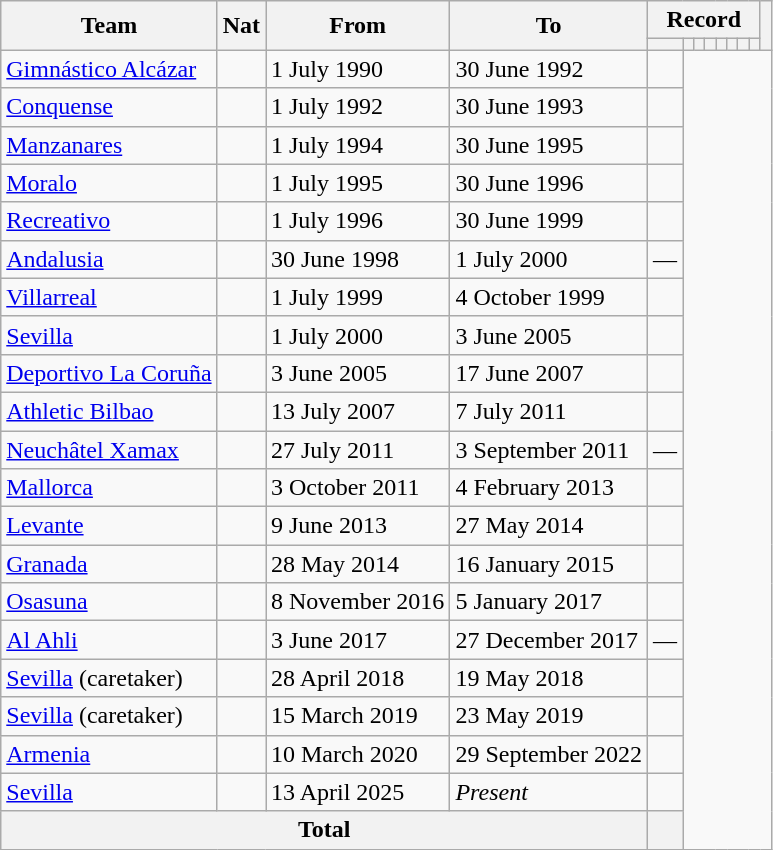<table class="wikitable" style="text-align: center">
<tr>
<th rowspan="2">Team</th>
<th rowspan="2">Nat</th>
<th rowspan="2">From</th>
<th rowspan="2">To</th>
<th colspan="8">Record</th>
<th rowspan=2></th>
</tr>
<tr>
<th></th>
<th></th>
<th></th>
<th></th>
<th></th>
<th></th>
<th></th>
<th></th>
</tr>
<tr>
<td align="left"><a href='#'>Gimnástico Alcázar</a></td>
<td></td>
<td align=left>1 July 1990</td>
<td align=left>30 June 1992<br></td>
<td></td>
</tr>
<tr>
<td align="left"><a href='#'>Conquense</a></td>
<td></td>
<td align=left>1 July 1992</td>
<td align=left>30 June 1993<br></td>
<td></td>
</tr>
<tr>
<td align="left"><a href='#'>Manzanares</a></td>
<td></td>
<td align=left>1 July 1994</td>
<td align=left>30 June 1995<br></td>
<td></td>
</tr>
<tr>
<td align="left"><a href='#'>Moralo</a></td>
<td></td>
<td align=left>1 July 1995</td>
<td align=left>30 June 1996<br></td>
<td></td>
</tr>
<tr>
<td align="left"><a href='#'>Recreativo</a></td>
<td></td>
<td align=left>1 July 1996</td>
<td align=left>30 June 1999<br></td>
<td></td>
</tr>
<tr>
<td align="left"><a href='#'>Andalusia</a></td>
<td></td>
<td align=left>30 June 1998</td>
<td align=left>1 July 2000<br></td>
<td>—</td>
</tr>
<tr>
<td align="left"><a href='#'>Villarreal</a></td>
<td></td>
<td align=left>1 July 1999</td>
<td align=left>4 October 1999<br></td>
<td></td>
</tr>
<tr>
<td align="left"><a href='#'>Sevilla</a></td>
<td></td>
<td align=left>1 July 2000</td>
<td align=left>3 June 2005<br></td>
<td></td>
</tr>
<tr>
<td align="left"><a href='#'>Deportivo La Coruña</a></td>
<td></td>
<td align=left>3 June 2005</td>
<td align=left>17 June 2007<br></td>
<td></td>
</tr>
<tr>
<td align="left"><a href='#'>Athletic Bilbao</a></td>
<td></td>
<td align=left>13 July 2007</td>
<td align=left>7 July 2011<br></td>
<td></td>
</tr>
<tr>
<td align="left"><a href='#'>Neuchâtel Xamax</a></td>
<td></td>
<td align=left>27 July 2011</td>
<td align=left>3 September 2011<br></td>
<td>—</td>
</tr>
<tr>
<td align="left"><a href='#'>Mallorca</a></td>
<td></td>
<td align=left>3 October 2011</td>
<td align=left>4 February 2013<br></td>
<td></td>
</tr>
<tr>
<td align="left"><a href='#'>Levante</a></td>
<td></td>
<td align=left>9 June 2013</td>
<td align=left>27 May 2014<br></td>
<td></td>
</tr>
<tr>
<td align="left"><a href='#'>Granada</a></td>
<td></td>
<td align=left>28 May 2014</td>
<td align=left>16 January 2015<br></td>
<td></td>
</tr>
<tr>
<td align="left"><a href='#'>Osasuna</a></td>
<td></td>
<td align=left>8 November 2016</td>
<td align=left>5 January 2017<br></td>
<td></td>
</tr>
<tr>
<td align="left"><a href='#'>Al Ahli</a></td>
<td></td>
<td align=left>3 June 2017</td>
<td align=left>27 December 2017<br></td>
<td>—</td>
</tr>
<tr>
<td align="left"><a href='#'>Sevilla</a> (caretaker)</td>
<td></td>
<td align=left>28 April 2018</td>
<td align=left>19 May 2018<br></td>
<td></td>
</tr>
<tr>
<td align="left"><a href='#'>Sevilla</a> (caretaker)</td>
<td></td>
<td align=left>15 March 2019</td>
<td align=left>23 May 2019<br></td>
<td></td>
</tr>
<tr>
<td align="left"><a href='#'>Armenia</a></td>
<td></td>
<td align=left>10 March 2020</td>
<td align=left>29 September 2022<br></td>
<td></td>
</tr>
<tr>
<td align="left"><a href='#'>Sevilla</a></td>
<td></td>
<td align=left>13 April 2025</td>
<td align=left><em>Present</em><br></td>
<td></td>
</tr>
<tr>
<th colspan="4">Total<br></th>
<th></th>
</tr>
</table>
